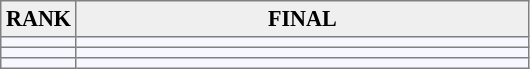<table cellpadding="3" cellspacing="0" border="1" style="background:#f7f8ff; font-size:92%; border:gray solid 1,5px; border-collapse:collapse;">
<tr style="background:#efefef;">
<th>RANK</th>
<th style="text-align:center; width:20em;">FINAL</th>
</tr>
<tr>
<td style="text-align:center;"></td>
<td></td>
</tr>
<tr>
<td style="text-align:center;"></td>
<td></td>
</tr>
<tr>
<td style="text-align:center;"></td>
<td></td>
</tr>
</table>
